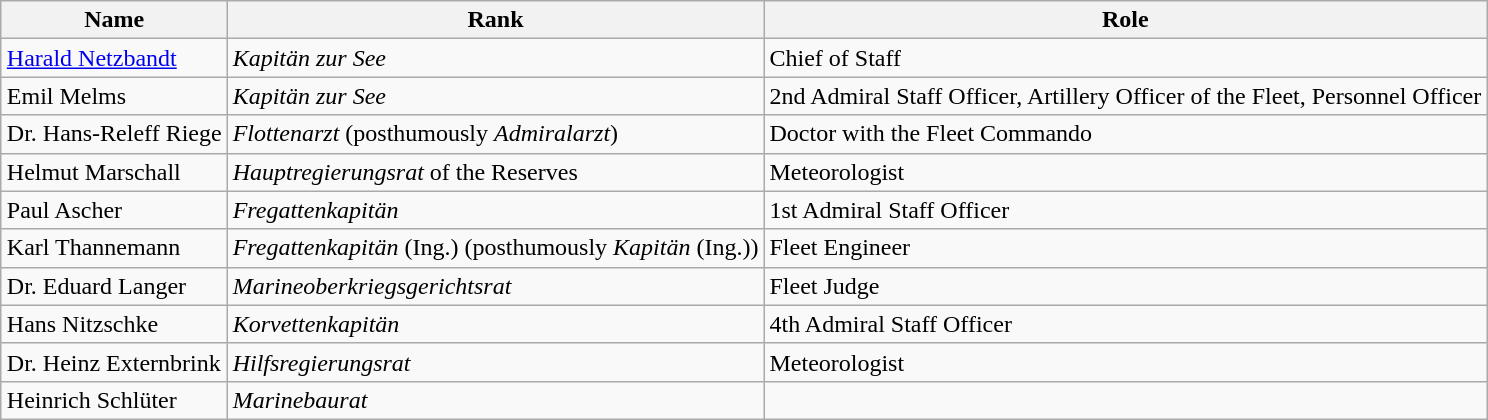<table class="wikitable plainrowheaders" style="margin:1em auto; text-align:left;">
<tr>
<th scope="col">Name</th>
<th scope="col">Rank</th>
<th scope="col">Role</th>
</tr>
<tr>
<td scope="row"><a href='#'>Harald Netzbandt</a></td>
<td scope="row"><em>Kapitän zur See</em></td>
<td scope="row">Chief of Staff</td>
</tr>
<tr>
<td scope="row">Emil Melms</td>
<td scope="row"><em>Kapitän zur See</em></td>
<td scope="row">2nd Admiral Staff Officer, Artillery Officer of the Fleet, Personnel Officer</td>
</tr>
<tr>
<td scope="row">Dr. Hans-Releff Riege</td>
<td scope="row"><em>Flottenarzt</em> (posthumously <em>Admiralarzt</em>)</td>
<td scope="row">Doctor with the Fleet Commando</td>
</tr>
<tr>
<td scope="row">Helmut Marschall</td>
<td scope="row"><em>Hauptregierungsrat</em> of the Reserves</td>
<td scope="row">Meteorologist</td>
</tr>
<tr>
<td scope="row">Paul Ascher</td>
<td scope="row"><em>Fregattenkapitän</em></td>
<td scope="row">1st Admiral Staff Officer</td>
</tr>
<tr>
<td scope="row">Karl Thannemann</td>
<td scope="row"><em>Fregattenkapitän</em> (Ing.) (posthumously <em>Kapitän</em> (Ing.))</td>
<td scope="row">Fleet Engineer</td>
</tr>
<tr>
<td scope="row">Dr. Eduard Langer</td>
<td scope="row"><em>Marineoberkriegsgerichtsrat</em></td>
<td scope="row">Fleet Judge</td>
</tr>
<tr>
<td scope="row">Hans Nitzschke</td>
<td scope="row"><em>Korvettenkapitän</em></td>
<td scope="row">4th Admiral Staff Officer</td>
</tr>
<tr>
<td scope="row">Dr. Heinz Externbrink</td>
<td scope="row"><em>Hilfsregierungsrat</em></td>
<td scope="row">Meteorologist</td>
</tr>
<tr>
<td scope="row">Heinrich Schlüter</td>
<td scope="row"><em>Marinebaurat</em></td>
<td scope="row"></td>
</tr>
</table>
